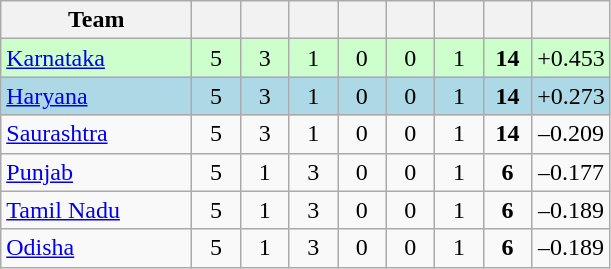<table class="wikitable" style="text-align:center">
<tr>
<th style="width:120px">Team</th>
<th style="width:25px"></th>
<th style="width:25px"></th>
<th style="width:25px"></th>
<th style="width:25px"></th>
<th style="width:25px"></th>
<th style="width:25px"></th>
<th style="width:25px"></th>
<th style="width:40px;"></th>
</tr>
<tr style="background:#cfc;">
<td style="text-align:left"><a href='#'>Karnataka</a></td>
<td>5</td>
<td>3</td>
<td>1</td>
<td>0</td>
<td>0</td>
<td>1</td>
<td><strong>14</strong></td>
<td>+0.453</td>
</tr>
<tr style="background:lightblue;">
<td style="text-align:left"><a href='#'>Haryana</a></td>
<td>5</td>
<td>3</td>
<td>1</td>
<td>0</td>
<td>0</td>
<td>1</td>
<td><strong>14</strong></td>
<td>+0.273</td>
</tr>
<tr>
<td style="text-align:left"><a href='#'>Saurashtra</a></td>
<td>5</td>
<td>3</td>
<td>1</td>
<td>0</td>
<td>0</td>
<td>1</td>
<td><strong>14</strong></td>
<td>–0.209</td>
</tr>
<tr>
<td style="text-align:left"><a href='#'>Punjab</a></td>
<td>5</td>
<td>1</td>
<td>3</td>
<td>0</td>
<td>0</td>
<td>1</td>
<td><strong>6</strong></td>
<td>–0.177</td>
</tr>
<tr>
<td style="text-align:left"><a href='#'>Tamil Nadu</a></td>
<td>5</td>
<td>1</td>
<td>3</td>
<td>0</td>
<td>0</td>
<td>1</td>
<td><strong>6</strong></td>
<td>–0.189</td>
</tr>
<tr>
<td style="text-align:left"><a href='#'>Odisha</a></td>
<td>5</td>
<td>1</td>
<td>3</td>
<td>0</td>
<td>0</td>
<td>1</td>
<td><strong>6</strong></td>
<td>–0.189</td>
</tr>
</table>
